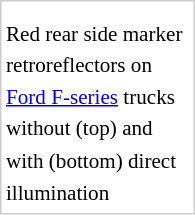<table style="width:130px; float:right; border:1px solid #ccc; font-size:88%; line-height:1.5em; padding:0; margin:1em 0 1em 2em;">
<tr>
<td></td>
</tr>
<tr>
<td></td>
</tr>
<tr>
<td>Red rear side marker retroreflectors on <a href='#'>Ford F-series</a> trucks without (top) and with (bottom) direct illumination</td>
</tr>
</table>
